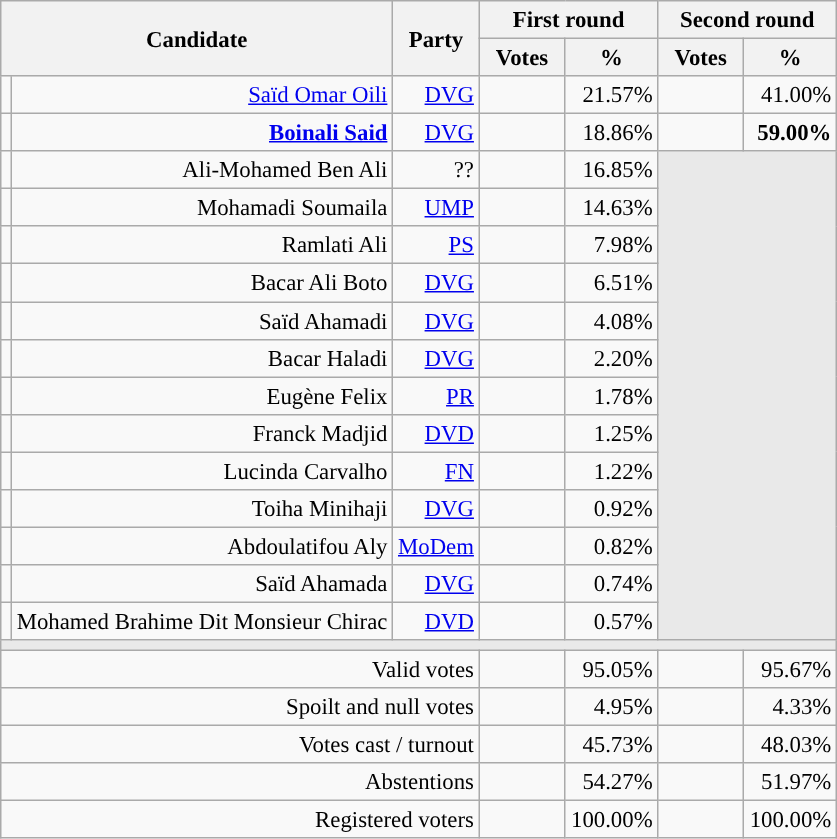<table class="wikitable" style="text-align:right;font-size:95%;">
<tr>
<th rowspan=2 colspan=2>Candidate</th>
<th rowspan=2 colspan=1>Party</th>
<th colspan=2>First round</th>
<th colspan=2>Second round</th>
</tr>
<tr>
<th style="width:50px;">Votes</th>
<th style="width:55px;">%</th>
<th style="width:50px;">Votes</th>
<th style="width:55px;">%</th>
</tr>
<tr>
<td style="color:inherit;background-color:"></td>
<td><a href='#'>Saïd Omar Oili</a></td>
<td><a href='#'>DVG</a></td>
<td></td>
<td>21.57%</td>
<td></td>
<td>41.00%</td>
</tr>
<tr>
<td style="color:inherit;background-color:"></td>
<td><strong><a href='#'>Boinali Said</a></strong></td>
<td><a href='#'>DVG</a></td>
<td></td>
<td>18.86%</td>
<td><strong></strong></td>
<td><strong>59.00%</strong></td>
</tr>
<tr>
<td style="background-color:;"></td>
<td>Ali-Mohamed Ben Ali</td>
<td>??</td>
<td></td>
<td>16.85%</td>
<td colspan=7 rowspan=13 style="background-color:#E9E9E9;"></td>
</tr>
<tr>
<td style="color:inherit;background-color:"></td>
<td>Mohamadi Soumaila</td>
<td><a href='#'>UMP</a></td>
<td></td>
<td>14.63%</td>
</tr>
<tr>
<td style="color:inherit;background-color:"></td>
<td>Ramlati Ali</td>
<td><a href='#'>PS</a></td>
<td></td>
<td>7.98%</td>
</tr>
<tr>
<td style="color:inherit;background-color:"></td>
<td>Bacar Ali Boto</td>
<td><a href='#'>DVG</a></td>
<td></td>
<td>6.51%</td>
</tr>
<tr>
<td style="color:inherit;background-color:"></td>
<td>Saïd Ahamadi</td>
<td><a href='#'>DVG</a></td>
<td></td>
<td>4.08%</td>
</tr>
<tr>
<td style="color:inherit;background-color:"></td>
<td>Bacar Haladi</td>
<td><a href='#'>DVG</a></td>
<td></td>
<td>2.20%</td>
</tr>
<tr>
<td style="color:inherit;background-color:"></td>
<td>Eugène Felix</td>
<td><a href='#'>PR</a></td>
<td></td>
<td>1.78%</td>
</tr>
<tr>
<td style="color:inherit;background-color:"></td>
<td>Franck Madjid</td>
<td><a href='#'>DVD</a></td>
<td></td>
<td>1.25%</td>
</tr>
<tr>
<td style="color:inherit;background-color:"></td>
<td>Lucinda Carvalho</td>
<td><a href='#'>FN</a></td>
<td></td>
<td>1.22%</td>
</tr>
<tr>
<td style="color:inherit;background-color:"></td>
<td>Toiha Minihaji</td>
<td><a href='#'>DVG</a></td>
<td></td>
<td>0.92%</td>
</tr>
<tr>
<td style="color:inherit;background-color:"></td>
<td>Abdoulatifou Aly</td>
<td><a href='#'>MoDem</a></td>
<td></td>
<td>0.82%</td>
</tr>
<tr>
<td style="color:inherit;background-color:"></td>
<td>Saïd Ahamada</td>
<td><a href='#'>DVG</a></td>
<td></td>
<td>0.74%</td>
</tr>
<tr>
<td style="color:inherit;background-color:"></td>
<td>Mohamed Brahime Dit Monsieur Chirac</td>
<td><a href='#'>DVD</a></td>
<td></td>
<td>0.57%</td>
</tr>
<tr>
<td colspan=7 style="background-color:#E9E9E9;"></td>
</tr>
<tr>
<td colspan=3>Valid votes</td>
<td></td>
<td>95.05%</td>
<td></td>
<td>95.67%</td>
</tr>
<tr>
<td colspan=3>Spoilt and null votes</td>
<td></td>
<td>4.95%</td>
<td></td>
<td>4.33%</td>
</tr>
<tr>
<td colspan=3>Votes cast / turnout</td>
<td></td>
<td>45.73%</td>
<td></td>
<td>48.03%</td>
</tr>
<tr>
<td colspan=3>Abstentions</td>
<td></td>
<td>54.27%</td>
<td></td>
<td>51.97%</td>
</tr>
<tr>
<td colspan=3>Registered voters</td>
<td></td>
<td>100.00%</td>
<td></td>
<td>100.00%</td>
</tr>
</table>
